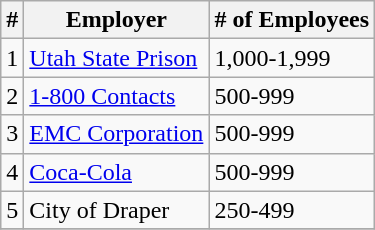<table class="wikitable">
<tr>
<th>#</th>
<th>Employer</th>
<th># of Employees</th>
</tr>
<tr>
<td>1</td>
<td><a href='#'>Utah State Prison</a></td>
<td>1,000-1,999</td>
</tr>
<tr>
<td>2</td>
<td><a href='#'>1-800 Contacts</a></td>
<td>500-999</td>
</tr>
<tr>
<td>3</td>
<td><a href='#'>EMC Corporation</a></td>
<td>500-999</td>
</tr>
<tr>
<td>4</td>
<td><a href='#'>Coca-Cola</a></td>
<td>500-999</td>
</tr>
<tr>
<td>5</td>
<td>City of Draper</td>
<td>250-499</td>
</tr>
<tr>
</tr>
</table>
